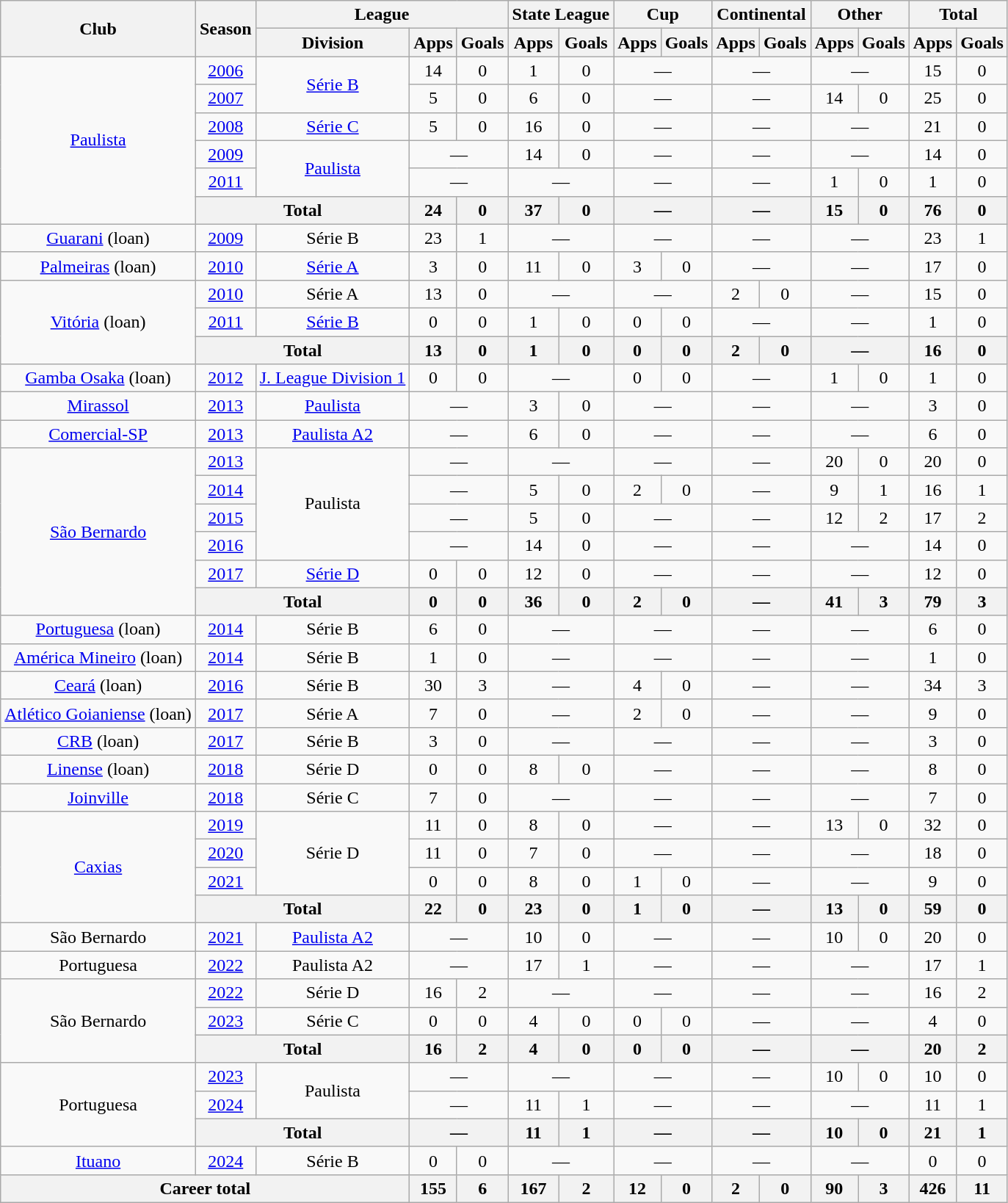<table class="wikitable" style="text-align: center;">
<tr>
<th rowspan="2">Club</th>
<th rowspan="2">Season</th>
<th colspan="3">League</th>
<th colspan="2">State League</th>
<th colspan="2">Cup</th>
<th colspan="2">Continental</th>
<th colspan="2">Other</th>
<th colspan="2">Total</th>
</tr>
<tr>
<th>Division</th>
<th>Apps</th>
<th>Goals</th>
<th>Apps</th>
<th>Goals</th>
<th>Apps</th>
<th>Goals</th>
<th>Apps</th>
<th>Goals</th>
<th>Apps</th>
<th>Goals</th>
<th>Apps</th>
<th>Goals</th>
</tr>
<tr>
<td rowspan="6" valign="center"><a href='#'>Paulista</a></td>
<td><a href='#'>2006</a></td>
<td rowspan="2"><a href='#'>Série B</a></td>
<td>14</td>
<td>0</td>
<td>1</td>
<td>0</td>
<td colspan="2">—</td>
<td colspan="2">—</td>
<td colspan="2">—</td>
<td>15</td>
<td>0</td>
</tr>
<tr>
<td><a href='#'>2007</a></td>
<td>5</td>
<td>0</td>
<td>6</td>
<td>0</td>
<td colspan="2">—</td>
<td colspan="2">—</td>
<td>14</td>
<td>0</td>
<td>25</td>
<td>0</td>
</tr>
<tr>
<td><a href='#'>2008</a></td>
<td><a href='#'>Série C</a></td>
<td>5</td>
<td>0</td>
<td>16</td>
<td>0</td>
<td colspan="2">—</td>
<td colspan="2">—</td>
<td colspan="2">—</td>
<td>21</td>
<td>0</td>
</tr>
<tr>
<td><a href='#'>2009</a></td>
<td rowspan="2"><a href='#'>Paulista</a></td>
<td colspan="2">—</td>
<td>14</td>
<td>0</td>
<td colspan="2">—</td>
<td colspan="2">—</td>
<td colspan="2">—</td>
<td>14</td>
<td>0</td>
</tr>
<tr>
<td><a href='#'>2011</a></td>
<td colspan="2">—</td>
<td colspan="2">—</td>
<td colspan="2">—</td>
<td colspan="2">—</td>
<td>1</td>
<td>0</td>
<td>1</td>
<td>0</td>
</tr>
<tr>
<th colspan="2">Total</th>
<th>24</th>
<th>0</th>
<th>37</th>
<th>0</th>
<th colspan="2">—</th>
<th colspan="2">—</th>
<th>15</th>
<th>0</th>
<th>76</th>
<th>0</th>
</tr>
<tr>
<td valign="center"><a href='#'>Guarani</a> (loan)</td>
<td><a href='#'>2009</a></td>
<td>Série B</td>
<td>23</td>
<td>1</td>
<td colspan="2">—</td>
<td colspan="2">—</td>
<td colspan="2">—</td>
<td colspan="2">—</td>
<td>23</td>
<td>1</td>
</tr>
<tr>
<td valign="center"><a href='#'>Palmeiras</a> (loan)</td>
<td><a href='#'>2010</a></td>
<td><a href='#'>Série A</a></td>
<td>3</td>
<td>0</td>
<td>11</td>
<td>0</td>
<td>3</td>
<td>0</td>
<td colspan="2">—</td>
<td colspan="2">—</td>
<td>17</td>
<td>0</td>
</tr>
<tr>
<td rowspan="3" valign="center"><a href='#'>Vitória</a> (loan)</td>
<td><a href='#'>2010</a></td>
<td>Série A</td>
<td>13</td>
<td>0</td>
<td colspan="2">—</td>
<td colspan="2">—</td>
<td>2</td>
<td>0</td>
<td colspan="2">—</td>
<td>15</td>
<td>0</td>
</tr>
<tr>
<td><a href='#'>2011</a></td>
<td><a href='#'>Série B</a></td>
<td>0</td>
<td>0</td>
<td>1</td>
<td>0</td>
<td>0</td>
<td>0</td>
<td colspan="2">—</td>
<td colspan="2">—</td>
<td>1</td>
<td>0</td>
</tr>
<tr>
<th colspan="2">Total</th>
<th>13</th>
<th>0</th>
<th>1</th>
<th>0</th>
<th>0</th>
<th>0</th>
<th>2</th>
<th>0</th>
<th colspan="2">—</th>
<th>16</th>
<th>0</th>
</tr>
<tr>
<td valign="center"><a href='#'>Gamba Osaka</a> (loan)</td>
<td><a href='#'>2012</a></td>
<td><a href='#'>J. League Division 1</a></td>
<td>0</td>
<td>0</td>
<td colspan="2">—</td>
<td>0</td>
<td>0</td>
<td colspan="2">—</td>
<td>1</td>
<td>0</td>
<td>1</td>
<td>0</td>
</tr>
<tr>
<td valign="center"><a href='#'>Mirassol</a></td>
<td><a href='#'>2013</a></td>
<td><a href='#'>Paulista</a></td>
<td colspan="2">—</td>
<td>3</td>
<td>0</td>
<td colspan="2">—</td>
<td colspan="2">—</td>
<td colspan="2">—</td>
<td>3</td>
<td>0</td>
</tr>
<tr>
<td valign="center"><a href='#'>Comercial-SP</a></td>
<td><a href='#'>2013</a></td>
<td><a href='#'>Paulista A2</a></td>
<td colspan="2">—</td>
<td>6</td>
<td>0</td>
<td colspan="2">—</td>
<td colspan="2">—</td>
<td colspan="2">—</td>
<td>6</td>
<td>0</td>
</tr>
<tr>
<td rowspan="6" valign="center"><a href='#'>São Bernardo</a></td>
<td><a href='#'>2013</a></td>
<td rowspan="4">Paulista</td>
<td colspan="2">—</td>
<td colspan="2">—</td>
<td colspan="2">—</td>
<td colspan="2">—</td>
<td>20</td>
<td>0</td>
<td>20</td>
<td>0</td>
</tr>
<tr>
<td><a href='#'>2014</a></td>
<td colspan="2">—</td>
<td>5</td>
<td>0</td>
<td>2</td>
<td>0</td>
<td colspan="2">—</td>
<td>9</td>
<td>1</td>
<td>16</td>
<td>1</td>
</tr>
<tr>
<td><a href='#'>2015</a></td>
<td colspan="2">—</td>
<td>5</td>
<td>0</td>
<td colspan="2">—</td>
<td colspan="2">—</td>
<td>12</td>
<td>2</td>
<td>17</td>
<td>2</td>
</tr>
<tr>
<td><a href='#'>2016</a></td>
<td colspan="2">—</td>
<td>14</td>
<td>0</td>
<td colspan="2">—</td>
<td colspan="2">—</td>
<td colspan="2">—</td>
<td>14</td>
<td>0</td>
</tr>
<tr>
<td><a href='#'>2017</a></td>
<td><a href='#'>Série D</a></td>
<td>0</td>
<td>0</td>
<td>12</td>
<td>0</td>
<td colspan="2">—</td>
<td colspan="2">—</td>
<td colspan="2">—</td>
<td>12</td>
<td>0</td>
</tr>
<tr>
<th colspan="2">Total</th>
<th>0</th>
<th>0</th>
<th>36</th>
<th>0</th>
<th>2</th>
<th>0</th>
<th colspan="2">—</th>
<th>41</th>
<th>3</th>
<th>79</th>
<th>3</th>
</tr>
<tr>
<td valign="center"><a href='#'>Portuguesa</a> (loan)</td>
<td><a href='#'>2014</a></td>
<td>Série B</td>
<td>6</td>
<td>0</td>
<td colspan="2">—</td>
<td colspan="2">—</td>
<td colspan="2">—</td>
<td colspan="2">—</td>
<td>6</td>
<td>0</td>
</tr>
<tr>
<td valign="center"><a href='#'>América Mineiro</a> (loan)</td>
<td><a href='#'>2014</a></td>
<td>Série B</td>
<td>1</td>
<td>0</td>
<td colspan="2">—</td>
<td colspan="2">—</td>
<td colspan="2">—</td>
<td colspan="2">—</td>
<td>1</td>
<td>0</td>
</tr>
<tr>
<td valign="center"><a href='#'>Ceará</a> (loan)</td>
<td><a href='#'>2016</a></td>
<td>Série B</td>
<td>30</td>
<td>3</td>
<td colspan="2">—</td>
<td>4</td>
<td>0</td>
<td colspan="2">—</td>
<td colspan="2">—</td>
<td>34</td>
<td>3</td>
</tr>
<tr>
<td valign="center"><a href='#'>Atlético Goianiense</a> (loan)</td>
<td><a href='#'>2017</a></td>
<td>Série A</td>
<td>7</td>
<td>0</td>
<td colspan="2">—</td>
<td>2</td>
<td>0</td>
<td colspan="2">—</td>
<td colspan="2">—</td>
<td>9</td>
<td>0</td>
</tr>
<tr>
<td valign="center"><a href='#'>CRB</a> (loan)</td>
<td><a href='#'>2017</a></td>
<td>Série B</td>
<td>3</td>
<td>0</td>
<td colspan="2">—</td>
<td colspan="2">—</td>
<td colspan="2">—</td>
<td colspan="2">—</td>
<td>3</td>
<td>0</td>
</tr>
<tr>
<td valign="center"><a href='#'>Linense</a> (loan)</td>
<td><a href='#'>2018</a></td>
<td>Série D</td>
<td>0</td>
<td>0</td>
<td>8</td>
<td>0</td>
<td colspan="2">—</td>
<td colspan="2">—</td>
<td colspan="2">—</td>
<td>8</td>
<td>0</td>
</tr>
<tr>
<td valign="center"><a href='#'>Joinville</a></td>
<td><a href='#'>2018</a></td>
<td>Série C</td>
<td>7</td>
<td>0</td>
<td colspan="2">—</td>
<td colspan="2">—</td>
<td colspan="2">—</td>
<td colspan="2">—</td>
<td>7</td>
<td>0</td>
</tr>
<tr>
<td rowspan="4" valign="center"><a href='#'>Caxias</a></td>
<td><a href='#'>2019</a></td>
<td rowspan="3">Série D</td>
<td>11</td>
<td>0</td>
<td>8</td>
<td>0</td>
<td colspan="2">—</td>
<td colspan="2">—</td>
<td>13</td>
<td>0</td>
<td>32</td>
<td>0</td>
</tr>
<tr>
<td><a href='#'>2020</a></td>
<td>11</td>
<td>0</td>
<td>7</td>
<td>0</td>
<td colspan="2">—</td>
<td colspan="2">—</td>
<td colspan="2">—</td>
<td>18</td>
<td>0</td>
</tr>
<tr>
<td><a href='#'>2021</a></td>
<td>0</td>
<td>0</td>
<td>8</td>
<td>0</td>
<td>1</td>
<td>0</td>
<td colspan="2">—</td>
<td colspan="2">—</td>
<td>9</td>
<td>0</td>
</tr>
<tr>
<th colspan="2">Total</th>
<th>22</th>
<th>0</th>
<th>23</th>
<th>0</th>
<th>1</th>
<th>0</th>
<th colspan="2">—</th>
<th>13</th>
<th>0</th>
<th>59</th>
<th>0</th>
</tr>
<tr>
<td valign="center">São Bernardo</td>
<td><a href='#'>2021</a></td>
<td><a href='#'>Paulista A2</a></td>
<td colspan="2">—</td>
<td>10</td>
<td>0</td>
<td colspan="2">—</td>
<td colspan="2">—</td>
<td>10</td>
<td>0</td>
<td>20</td>
<td>0</td>
</tr>
<tr>
<td valign="center">Portuguesa</td>
<td><a href='#'>2022</a></td>
<td>Paulista A2</td>
<td colspan="2">—</td>
<td>17</td>
<td>1</td>
<td colspan="2">—</td>
<td colspan="2">—</td>
<td colspan="2">—</td>
<td>17</td>
<td>1</td>
</tr>
<tr>
<td rowspan="3" valign="center">São Bernardo</td>
<td><a href='#'>2022</a></td>
<td>Série D</td>
<td>16</td>
<td>2</td>
<td colspan="2">—</td>
<td colspan="2">—</td>
<td colspan="2">—</td>
<td colspan="2">—</td>
<td>16</td>
<td>2</td>
</tr>
<tr>
<td><a href='#'>2023</a></td>
<td>Série C</td>
<td>0</td>
<td>0</td>
<td>4</td>
<td>0</td>
<td>0</td>
<td>0</td>
<td colspan="2">—</td>
<td colspan="2">—</td>
<td>4</td>
<td>0</td>
</tr>
<tr>
<th colspan="2">Total</th>
<th>16</th>
<th>2</th>
<th>4</th>
<th>0</th>
<th>0</th>
<th>0</th>
<th colspan="2">—</th>
<th colspan="2">—</th>
<th>20</th>
<th>2</th>
</tr>
<tr>
<td rowspan="3" valign="center">Portuguesa</td>
<td><a href='#'>2023</a></td>
<td rowspan="2">Paulista</td>
<td colspan="2">—</td>
<td colspan="2">—</td>
<td colspan="2">—</td>
<td colspan="2">—</td>
<td>10</td>
<td>0</td>
<td>10</td>
<td>0</td>
</tr>
<tr>
<td><a href='#'>2024</a></td>
<td colspan="2">—</td>
<td>11</td>
<td>1</td>
<td colspan="2">—</td>
<td colspan="2">—</td>
<td colspan="2">—</td>
<td>11</td>
<td>1</td>
</tr>
<tr>
<th colspan="2">Total</th>
<th colspan="2">—</th>
<th>11</th>
<th>1</th>
<th colspan="2">—</th>
<th colspan="2">—</th>
<th>10</th>
<th>0</th>
<th>21</th>
<th>1</th>
</tr>
<tr>
<td><a href='#'>Ituano</a></td>
<td><a href='#'>2024</a></td>
<td>Série B</td>
<td>0</td>
<td>0</td>
<td colspan="2">—</td>
<td colspan="2">—</td>
<td colspan="2">—</td>
<td colspan="2">—</td>
<td>0</td>
<td>0</td>
</tr>
<tr>
<th colspan="3"><strong>Career total</strong></th>
<th>155</th>
<th>6</th>
<th>167</th>
<th>2</th>
<th>12</th>
<th>0</th>
<th>2</th>
<th>0</th>
<th>90</th>
<th>3</th>
<th>426</th>
<th>11</th>
</tr>
</table>
